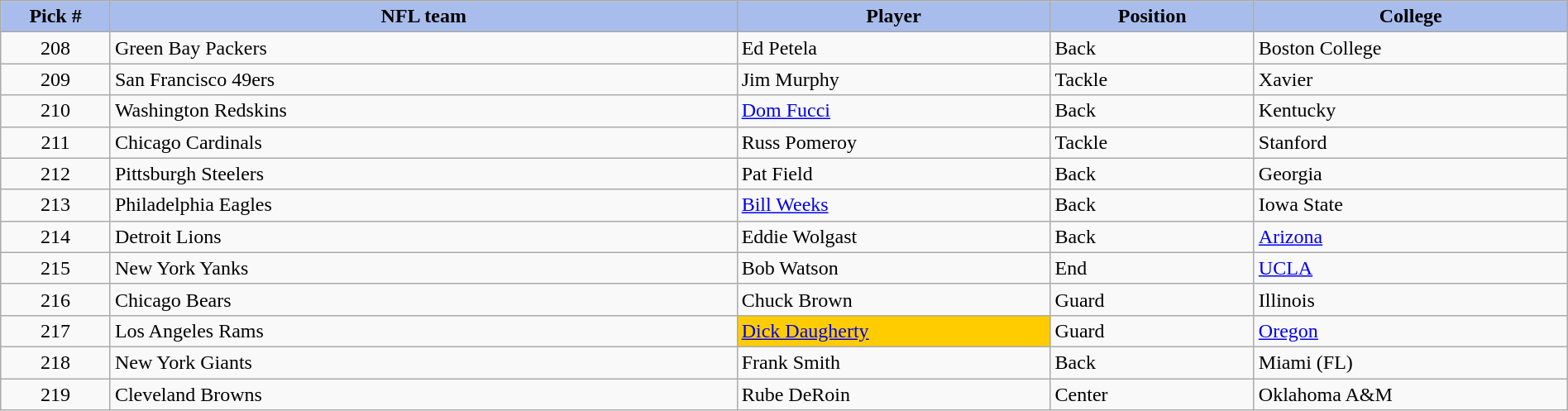<table class="wikitable sortable sortable" style="width: 100%">
<tr>
<th style="background:#A8BDEC;" width=7%>Pick #</th>
<th width=40% style="background:#A8BDEC;">NFL team</th>
<th width=20% style="background:#A8BDEC;">Player</th>
<th width=13% style="background:#A8BDEC;">Position</th>
<th style="background:#A8BDEC;">College</th>
</tr>
<tr>
<td align=center>208</td>
<td>Green Bay Packers</td>
<td>Ed Petela</td>
<td>Back</td>
<td>Boston College</td>
</tr>
<tr>
<td align=center>209</td>
<td>San Francisco 49ers</td>
<td>Jim Murphy</td>
<td>Tackle</td>
<td>Xavier</td>
</tr>
<tr>
<td align=center>210</td>
<td>Washington Redskins</td>
<td><a href='#'>Dom Fucci</a></td>
<td>Back</td>
<td>Kentucky</td>
</tr>
<tr>
<td align=center>211</td>
<td>Chicago Cardinals</td>
<td>Russ Pomeroy</td>
<td>Tackle</td>
<td>Stanford</td>
</tr>
<tr>
<td align=center>212</td>
<td>Pittsburgh Steelers</td>
<td>Pat Field</td>
<td>Back</td>
<td>Georgia</td>
</tr>
<tr>
<td align=center>213</td>
<td>Philadelphia Eagles</td>
<td><a href='#'>Bill Weeks</a></td>
<td>Back</td>
<td>Iowa State</td>
</tr>
<tr>
<td align=center>214</td>
<td>Detroit Lions</td>
<td>Eddie Wolgast</td>
<td>Back</td>
<td><a href='#'>Arizona</a></td>
</tr>
<tr>
<td align=center>215</td>
<td>New York Yanks</td>
<td>Bob Watson</td>
<td>End</td>
<td><a href='#'>UCLA</a></td>
</tr>
<tr>
<td align=center>216</td>
<td>Chicago Bears</td>
<td>Chuck Brown</td>
<td>Guard</td>
<td>Illinois</td>
</tr>
<tr>
<td align=center>217</td>
<td>Los Angeles Rams</td>
<td bgcolor="#FFCC00"><a href='#'>Dick Daugherty</a></td>
<td>Guard</td>
<td><a href='#'>Oregon</a></td>
</tr>
<tr>
<td align=center>218</td>
<td>New York Giants</td>
<td>Frank Smith</td>
<td>Back</td>
<td>Miami (FL)</td>
</tr>
<tr>
<td align=center>219</td>
<td>Cleveland Browns</td>
<td>Rube DeRoin</td>
<td>Center</td>
<td>Oklahoma A&M</td>
</tr>
</table>
